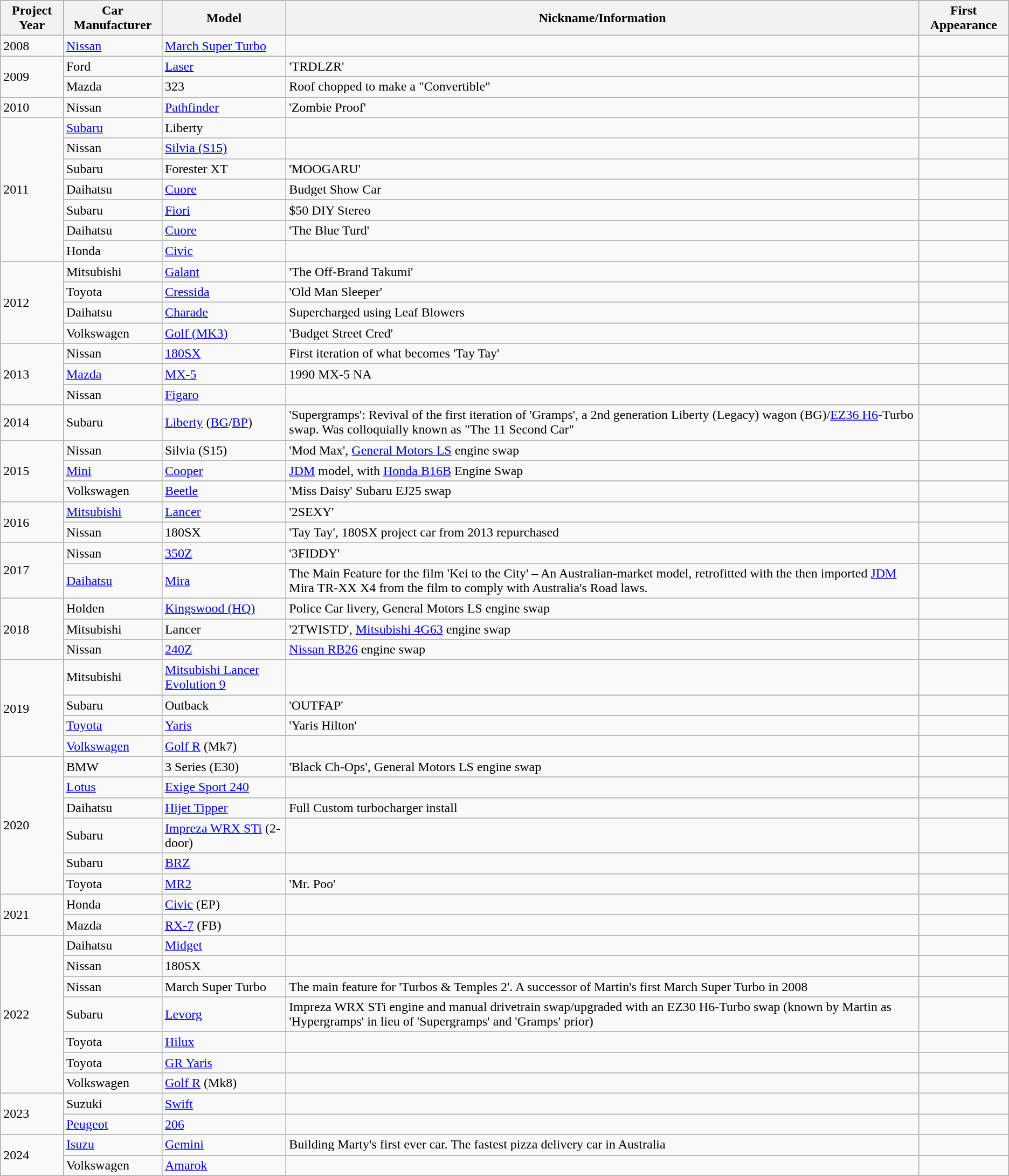<table class="wikitable">
<tr>
<th>Project Year</th>
<th>Car Manufacturer</th>
<th>Model</th>
<th>Nickname/Information</th>
<th>First Appearance</th>
</tr>
<tr>
<td>2008</td>
<td><a href='#'>Nissan</a></td>
<td><a href='#'>March Super Turbo</a></td>
<td></td>
<td></td>
</tr>
<tr>
<td rowspan="2">2009</td>
<td>Ford</td>
<td><a href='#'>Laser</a></td>
<td>'TRDLZR'</td>
<td></td>
</tr>
<tr>
<td>Mazda</td>
<td>323</td>
<td>Roof chopped to make a "Convertible"</td>
<td></td>
</tr>
<tr>
<td>2010</td>
<td>Nissan</td>
<td><a href='#'>Pathfinder</a></td>
<td>'Zombie Proof'</td>
<td></td>
</tr>
<tr>
<td rowspan="7">2011</td>
<td><a href='#'>Subaru</a></td>
<td>Liberty</td>
<td></td>
<td></td>
</tr>
<tr>
<td>Nissan</td>
<td><a href='#'>Silvia (S15)</a></td>
<td></td>
<td></td>
</tr>
<tr>
<td>Subaru</td>
<td>Forester XT</td>
<td>'MOOGARU'</td>
<td></td>
</tr>
<tr>
<td>Daihatsu</td>
<td><a href='#'>Cuore</a></td>
<td>Budget Show Car</td>
<td></td>
</tr>
<tr>
<td>Subaru</td>
<td><a href='#'>Fiori</a></td>
<td>$50 DIY Stereo</td>
<td></td>
</tr>
<tr>
<td>Daihatsu</td>
<td><a href='#'>Cuore</a></td>
<td>'The Blue Turd'</td>
<td></td>
</tr>
<tr>
<td>Honda</td>
<td><a href='#'>Civic</a></td>
<td></td>
<td></td>
</tr>
<tr>
<td rowspan="4">2012</td>
<td>Mitsubishi</td>
<td><a href='#'>Galant</a></td>
<td>'The Off-Brand Takumi'</td>
<td></td>
</tr>
<tr>
<td>Toyota</td>
<td><a href='#'>Cressida</a></td>
<td>'Old Man Sleeper'</td>
<td></td>
</tr>
<tr>
<td>Daihatsu</td>
<td><a href='#'>Charade</a></td>
<td>Supercharged using Leaf Blowers</td>
<td></td>
</tr>
<tr>
<td>Volkswagen</td>
<td><a href='#'>Golf (MK3)</a></td>
<td>'Budget Street Cred'</td>
<td></td>
</tr>
<tr>
<td rowspan="3">2013</td>
<td>Nissan</td>
<td><a href='#'>180SX</a></td>
<td>First iteration of what becomes 'Tay Tay'</td>
<td></td>
</tr>
<tr>
<td><a href='#'>Mazda</a></td>
<td><a href='#'>MX-5</a></td>
<td>1990 MX-5 NA</td>
<td></td>
</tr>
<tr>
<td>Nissan</td>
<td><a href='#'>Figaro</a></td>
<td></td>
<td></td>
</tr>
<tr>
<td>2014</td>
<td>Subaru</td>
<td><a href='#'>Liberty</a> (<a href='#'>BG</a>/<a href='#'>BP</a>)</td>
<td>'Supergramps': Revival of the first iteration of 'Gramps', a 2nd generation Liberty (Legacy) wagon (BG)/<a href='#'>EZ36 H6</a>-Turbo swap. Was colloquially known as "The 11 Second Car"</td>
<td><br></td>
</tr>
<tr>
<td rowspan="3">2015</td>
<td>Nissan</td>
<td>Silvia (S15)</td>
<td>'Mod Max', <a href='#'>General Motors LS</a> engine swap</td>
<td></td>
</tr>
<tr>
<td><a href='#'>Mini</a></td>
<td><a href='#'>Cooper</a></td>
<td><a href='#'>JDM</a> model, with <a href='#'>Honda B16B</a> Engine Swap</td>
<td></td>
</tr>
<tr>
<td>Volkswagen</td>
<td><a href='#'>Beetle</a></td>
<td>'Miss Daisy' Subaru EJ25 swap</td>
<td></td>
</tr>
<tr>
<td rowspan="2">2016</td>
<td><a href='#'>Mitsubishi</a></td>
<td><a href='#'>Lancer</a></td>
<td>'2SEXY'</td>
<td></td>
</tr>
<tr>
<td>Nissan</td>
<td>180SX</td>
<td>'Tay Tay', 180SX project car from 2013 repurchased</td>
<td></td>
</tr>
<tr>
<td rowspan="2">2017</td>
<td>Nissan</td>
<td><a href='#'>350Z</a></td>
<td>'3FIDDY'</td>
<td></td>
</tr>
<tr>
<td><a href='#'>Daihatsu</a></td>
<td><a href='#'>Mira</a></td>
<td>The Main Feature for the film 'Kei to the City' – An Australian-market model, retrofitted with the then imported <a href='#'>JDM</a> Mira TR-XX X4 from the film to comply with Australia's Road laws.</td>
<td></td>
</tr>
<tr>
<td rowspan="3">2018</td>
<td>Holden</td>
<td><a href='#'>Kingswood (HQ)</a></td>
<td>Police Car livery, General Motors LS engine swap</td>
<td></td>
</tr>
<tr>
<td>Mitsubishi</td>
<td>Lancer</td>
<td>'2TWISTD', <a href='#'>Mitsubishi 4G63</a> engine swap</td>
<td></td>
</tr>
<tr>
<td>Nissan</td>
<td><a href='#'>240Z</a></td>
<td><a href='#'>Nissan RB26</a> engine swap</td>
<td></td>
</tr>
<tr>
<td rowspan="4">2019</td>
<td>Mitsubishi</td>
<td><a href='#'>Mitsubishi Lancer Evolution 9</a></td>
<td></td>
<td></td>
</tr>
<tr>
<td>Subaru</td>
<td>Outback</td>
<td>'OUTFAP'</td>
<td></td>
</tr>
<tr>
<td><a href='#'>Toyota</a></td>
<td><a href='#'>Yaris</a></td>
<td>'Yaris Hilton'</td>
<td></td>
</tr>
<tr>
<td><a href='#'>Volkswagen</a></td>
<td><a href='#'>Golf R</a> (Mk7)</td>
<td></td>
<td></td>
</tr>
<tr>
<td rowspan="6">2020</td>
<td>BMW</td>
<td>3 Series (E30)</td>
<td>'Black Ch-Ops', General Motors LS engine swap</td>
<td></td>
</tr>
<tr>
<td><a href='#'>Lotus</a></td>
<td><a href='#'>Exige Sport 240</a></td>
<td></td>
<td></td>
</tr>
<tr>
<td>Daihatsu</td>
<td><a href='#'>Hijet Tipper</a></td>
<td>Full Custom turbocharger install</td>
<td></td>
</tr>
<tr>
<td>Subaru</td>
<td><a href='#'>Impreza WRX STi</a> (2-door)</td>
<td></td>
<td></td>
</tr>
<tr>
<td>Subaru</td>
<td><a href='#'>BRZ</a></td>
<td></td>
<td></td>
</tr>
<tr>
<td>Toyota</td>
<td><a href='#'>MR2</a></td>
<td>'Mr. Poo'</td>
<td></td>
</tr>
<tr>
<td rowspan="2">2021</td>
<td>Honda</td>
<td><a href='#'>Civic</a> (EP)</td>
<td></td>
<td></td>
</tr>
<tr>
<td>Mazda</td>
<td><a href='#'>RX-7</a> (FB)</td>
<td></td>
<td></td>
</tr>
<tr>
<td rowspan="7">2022</td>
<td>Daihatsu</td>
<td><a href='#'>Midget</a></td>
<td></td>
<td></td>
</tr>
<tr>
<td>Nissan</td>
<td>180SX</td>
<td></td>
<td></td>
</tr>
<tr>
<td>Nissan</td>
<td>March Super Turbo</td>
<td>The main feature for 'Turbos & Temples 2'. A successor of Martin's first March Super Turbo in 2008</td>
<td></td>
</tr>
<tr>
<td>Subaru</td>
<td><a href='#'>Levorg</a></td>
<td>Impreza WRX STi engine and manual drivetrain swap/upgraded with an EZ30 H6-Turbo swap (known by Martin as 'Hypergramps' in lieu of 'Supergramps' and 'Gramps' prior)</td>
<td></td>
</tr>
<tr>
<td>Toyota</td>
<td><a href='#'>Hilux</a></td>
<td></td>
<td></td>
</tr>
<tr>
<td>Toyota</td>
<td><a href='#'>GR Yaris</a></td>
<td></td>
<td></td>
</tr>
<tr>
<td>Volkswagen</td>
<td><a href='#'>Golf R</a> (Mk8)</td>
<td></td>
<td></td>
</tr>
<tr>
<td rowspan="2">2023</td>
<td>Suzuki</td>
<td><a href='#'>Swift</a></td>
<td></td>
<td></td>
</tr>
<tr>
<td><a href='#'>Peugeot</a></td>
<td><a href='#'>206</a></td>
<td></td>
<td></td>
</tr>
<tr>
<td rowspan="2">2024</td>
<td><a href='#'>Isuzu</a></td>
<td><a href='#'>Gemini</a></td>
<td>Building Marty's first ever car. The fastest pizza delivery car in Australia</td>
<td></td>
</tr>
<tr>
<td>Volkswagen</td>
<td><a href='#'>Amarok</a></td>
<td></td>
<td></td>
</tr>
</table>
